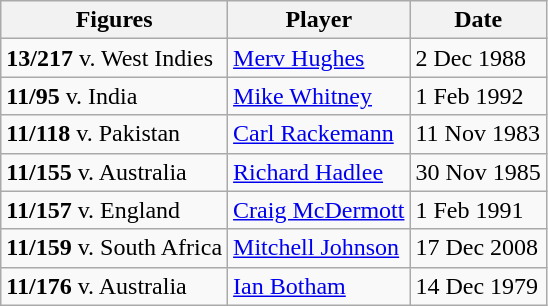<table class="wikitable">
<tr>
<th>Figures</th>
<th>Player</th>
<th>Date</th>
</tr>
<tr>
<td><strong>13/217</strong> v. West Indies</td>
<td> <a href='#'>Merv Hughes</a></td>
<td>2 Dec 1988</td>
</tr>
<tr>
<td><strong>11/95</strong> v. India</td>
<td> <a href='#'>Mike Whitney</a></td>
<td>1 Feb 1992</td>
</tr>
<tr>
<td><strong>11/118</strong> v. Pakistan</td>
<td> <a href='#'>Carl Rackemann</a></td>
<td>11 Nov 1983</td>
</tr>
<tr>
<td><strong>11/155</strong> v. Australia</td>
<td> <a href='#'>Richard Hadlee</a></td>
<td>30 Nov 1985</td>
</tr>
<tr>
<td><strong>11/157</strong> v. England</td>
<td> <a href='#'>Craig McDermott</a></td>
<td>1 Feb 1991</td>
</tr>
<tr>
<td><strong>11/159</strong> v. South Africa</td>
<td> <a href='#'>Mitchell Johnson</a></td>
<td>17 Dec 2008</td>
</tr>
<tr>
<td><strong>11/176</strong> v. Australia</td>
<td> <a href='#'>Ian Botham</a></td>
<td>14 Dec 1979</td>
</tr>
</table>
